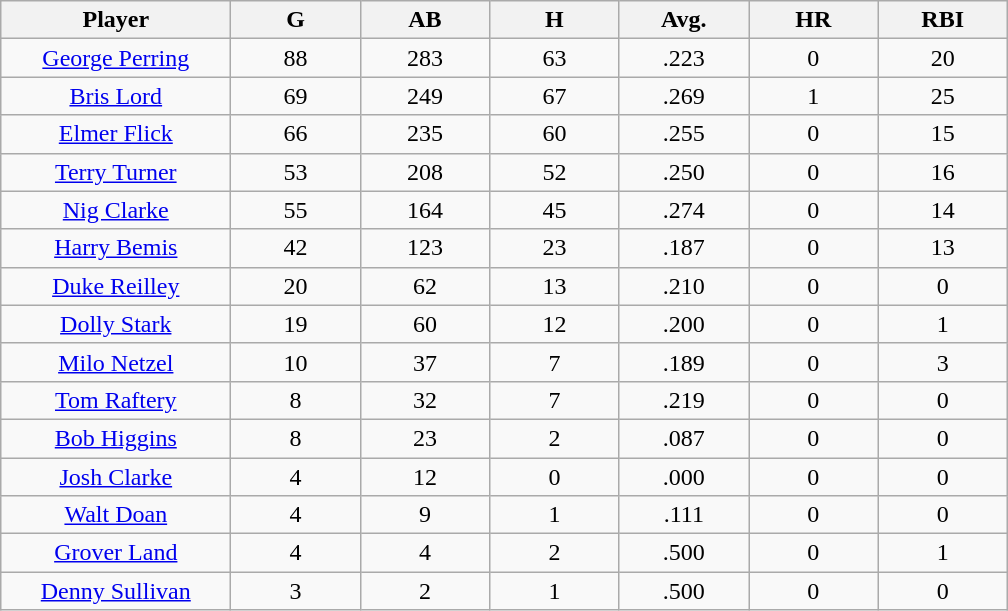<table class="wikitable sortable">
<tr>
<th bgcolor="#DDDDFF" width="16%">Player</th>
<th bgcolor="#DDDDFF" width="9%">G</th>
<th bgcolor="#DDDDFF" width="9%">AB</th>
<th bgcolor="#DDDDFF" width="9%">H</th>
<th bgcolor="#DDDDFF" width="9%">Avg.</th>
<th bgcolor="#DDDDFF" width="9%">HR</th>
<th bgcolor="#DDDDFF" width="9%">RBI</th>
</tr>
<tr align="center">
<td><a href='#'>George Perring</a></td>
<td>88</td>
<td>283</td>
<td>63</td>
<td>.223</td>
<td>0</td>
<td>20</td>
</tr>
<tr align="center">
<td><a href='#'>Bris Lord</a></td>
<td>69</td>
<td>249</td>
<td>67</td>
<td>.269</td>
<td>1</td>
<td>25</td>
</tr>
<tr align="center">
<td><a href='#'>Elmer Flick</a></td>
<td>66</td>
<td>235</td>
<td>60</td>
<td>.255</td>
<td>0</td>
<td>15</td>
</tr>
<tr align="center">
<td><a href='#'>Terry Turner</a></td>
<td>53</td>
<td>208</td>
<td>52</td>
<td>.250</td>
<td>0</td>
<td>16</td>
</tr>
<tr align="center">
<td><a href='#'>Nig Clarke</a></td>
<td>55</td>
<td>164</td>
<td>45</td>
<td>.274</td>
<td>0</td>
<td>14</td>
</tr>
<tr align="center">
<td><a href='#'>Harry Bemis</a></td>
<td>42</td>
<td>123</td>
<td>23</td>
<td>.187</td>
<td>0</td>
<td>13</td>
</tr>
<tr align="center">
<td><a href='#'>Duke Reilley</a></td>
<td>20</td>
<td>62</td>
<td>13</td>
<td>.210</td>
<td>0</td>
<td>0</td>
</tr>
<tr align="center">
<td><a href='#'>Dolly Stark</a></td>
<td>19</td>
<td>60</td>
<td>12</td>
<td>.200</td>
<td>0</td>
<td>1</td>
</tr>
<tr align="center">
<td><a href='#'>Milo Netzel</a></td>
<td>10</td>
<td>37</td>
<td>7</td>
<td>.189</td>
<td>0</td>
<td>3</td>
</tr>
<tr align="center">
<td><a href='#'>Tom Raftery</a></td>
<td>8</td>
<td>32</td>
<td>7</td>
<td>.219</td>
<td>0</td>
<td>0</td>
</tr>
<tr align="center">
<td><a href='#'>Bob Higgins</a></td>
<td>8</td>
<td>23</td>
<td>2</td>
<td>.087</td>
<td>0</td>
<td>0</td>
</tr>
<tr align="center">
<td><a href='#'>Josh Clarke</a></td>
<td>4</td>
<td>12</td>
<td>0</td>
<td>.000</td>
<td>0</td>
<td>0</td>
</tr>
<tr align="center">
<td><a href='#'>Walt Doan</a></td>
<td>4</td>
<td>9</td>
<td>1</td>
<td>.111</td>
<td>0</td>
<td>0</td>
</tr>
<tr align="center">
<td><a href='#'>Grover Land</a></td>
<td>4</td>
<td>4</td>
<td>2</td>
<td>.500</td>
<td>0</td>
<td>1</td>
</tr>
<tr align="center">
<td><a href='#'>Denny Sullivan</a></td>
<td>3</td>
<td>2</td>
<td>1</td>
<td>.500</td>
<td>0</td>
<td>0</td>
</tr>
</table>
